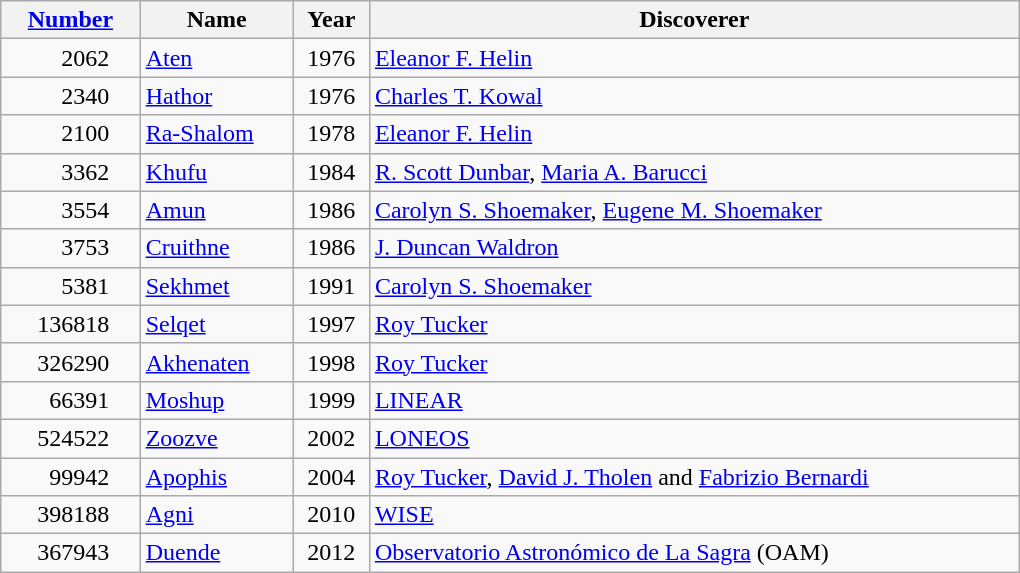<table class="wikitable sortable" style="width: 680px;">
<tr>
<th><a href='#'>Number</a></th>
<th>Name</th>
<th>Year</th>
<th>Discoverer</th>
</tr>
<tr>
<td style="text-align: right; padding-right: 20px;">2062</td>
<td><a href='#'>Aten</a></td>
<td align=center>1976</td>
<td><a href='#'>Eleanor F. Helin</a></td>
</tr>
<tr>
<td style="text-align: right; padding-right: 20px;">2340</td>
<td><a href='#'>Hathor</a></td>
<td align=center>1976</td>
<td><a href='#'>Charles T. Kowal</a></td>
</tr>
<tr>
<td style="text-align: right; padding-right: 20px;">2100</td>
<td><a href='#'>Ra-Shalom</a></td>
<td align=center>1978</td>
<td><a href='#'>Eleanor F. Helin</a></td>
</tr>
<tr>
<td style="text-align: right; padding-right: 20px;">3362</td>
<td><a href='#'>Khufu</a></td>
<td align=center>1984</td>
<td><a href='#'>R. Scott Dunbar</a>, <a href='#'>Maria A. Barucci</a></td>
</tr>
<tr>
<td style="text-align: right; padding-right: 20px;">3554</td>
<td><a href='#'>Amun</a></td>
<td align=center>1986</td>
<td><a href='#'>Carolyn S. Shoemaker</a>, <a href='#'>Eugene M. Shoemaker</a></td>
</tr>
<tr>
<td style="text-align: right; padding-right: 20px;">3753</td>
<td><a href='#'>Cruithne</a></td>
<td align=center>1986</td>
<td><a href='#'>J. Duncan Waldron</a></td>
</tr>
<tr>
<td style="text-align: right; padding-right: 20px;">5381</td>
<td><a href='#'>Sekhmet</a></td>
<td align=center>1991</td>
<td><a href='#'>Carolyn S. Shoemaker</a></td>
</tr>
<tr>
<td style="text-align: right; padding-right: 20px;">136818</td>
<td><a href='#'>Selqet</a></td>
<td align=center>1997</td>
<td><a href='#'>Roy Tucker</a></td>
</tr>
<tr>
<td style="text-align: right; padding-right: 20px;">326290</td>
<td><a href='#'>Akhenaten</a></td>
<td align=center>1998</td>
<td><a href='#'>Roy Tucker</a></td>
</tr>
<tr>
<td style="text-align: right; padding-right: 20px;">66391</td>
<td><a href='#'>Moshup</a></td>
<td align=center>1999</td>
<td><a href='#'>LINEAR</a></td>
</tr>
<tr>
<td style="text-align: right; padding-right: 20px;">524522</td>
<td><a href='#'>Zoozve</a></td>
<td align=center>2002</td>
<td><a href='#'>LONEOS</a></td>
</tr>
<tr>
<td style="text-align: right; padding-right: 20px;">99942</td>
<td><a href='#'>Apophis</a></td>
<td align=center>2004</td>
<td><a href='#'>Roy Tucker</a>, <a href='#'>David J. Tholen</a> and <a href='#'>Fabrizio Bernardi</a></td>
</tr>
<tr>
<td style="text-align: right; padding-right: 20px;">398188</td>
<td><a href='#'>Agni</a></td>
<td align=center>2010</td>
<td><a href='#'>WISE</a></td>
</tr>
<tr>
<td style="text-align: right; padding-right: 20px;">367943</td>
<td><a href='#'>Duende</a></td>
<td align=center>2012</td>
<td><a href='#'>Observatorio Astronómico de La Sagra</a> (OAM)</td>
</tr>
</table>
